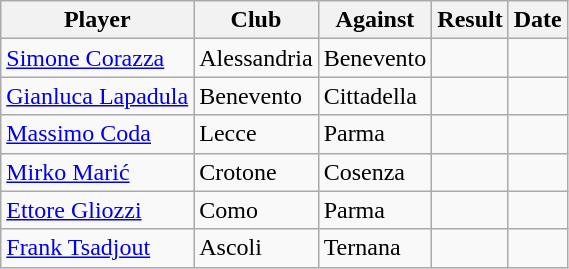<table class="wikitable sortable">
<tr>
<th>Player</th>
<th>Club</th>
<th>Against</th>
<th style="text-align:center;">Result</th>
<th>Date</th>
</tr>
<tr>
<td> <a href='#'>Simone Corazza</a></td>
<td>Alessandria</td>
<td>Benevento</td>
<td style="text-align:center;"></td>
<td></td>
</tr>
<tr>
<td> <a href='#'>Gianluca Lapadula</a></td>
<td>Benevento</td>
<td>Cittadella</td>
<td style="text-align:center;"></td>
<td></td>
</tr>
<tr>
<td> <a href='#'>Massimo Coda</a></td>
<td>Lecce</td>
<td>Parma</td>
<td style="text-align:center;"></td>
<td></td>
</tr>
<tr>
<td> <a href='#'>Mirko Marić</a></td>
<td>Crotone</td>
<td>Cosenza</td>
<td style="text-align:center;"></td>
<td></td>
</tr>
<tr>
<td> <a href='#'>Ettore Gliozzi</a></td>
<td>Como</td>
<td>Parma</td>
<td style="text-align:center;"></td>
<td></td>
</tr>
<tr>
<td> <a href='#'>Frank Tsadjout</a></td>
<td>Ascoli</td>
<td>Ternana</td>
<td style="text-align:center;"></td>
<td></td>
</tr>
</table>
